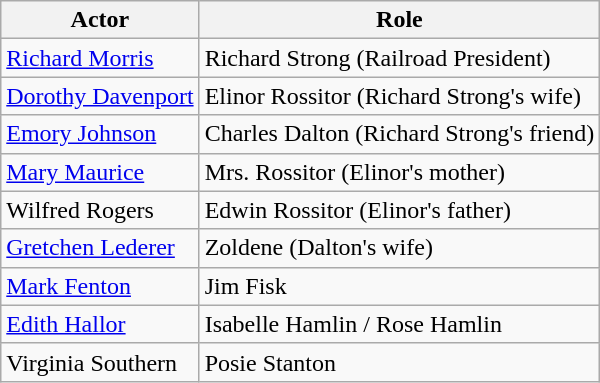<table class="wikitable">
<tr>
<th>Actor</th>
<th>Role</th>
</tr>
<tr>
<td><a href='#'>Richard Morris</a></td>
<td>Richard Strong (Railroad President)</td>
</tr>
<tr>
<td><a href='#'>Dorothy Davenport</a></td>
<td>Elinor Rossitor (Richard Strong's wife)</td>
</tr>
<tr>
<td><a href='#'>Emory Johnson</a></td>
<td>Charles Dalton (Richard Strong's friend)</td>
</tr>
<tr>
<td><a href='#'>Mary Maurice</a></td>
<td>Mrs. Rossitor (Elinor's mother)</td>
</tr>
<tr>
<td>Wilfred Rogers</td>
<td>Edwin Rossitor (Elinor's father)</td>
</tr>
<tr>
<td><a href='#'>Gretchen Lederer</a></td>
<td>Zoldene (Dalton's wife)</td>
</tr>
<tr>
<td><a href='#'>Mark Fenton</a></td>
<td>Jim Fisk</td>
</tr>
<tr>
<td><a href='#'>Edith Hallor</a></td>
<td>Isabelle Hamlin / Rose Hamlin</td>
</tr>
<tr>
<td>Virginia Southern</td>
<td>Posie Stanton</td>
</tr>
</table>
